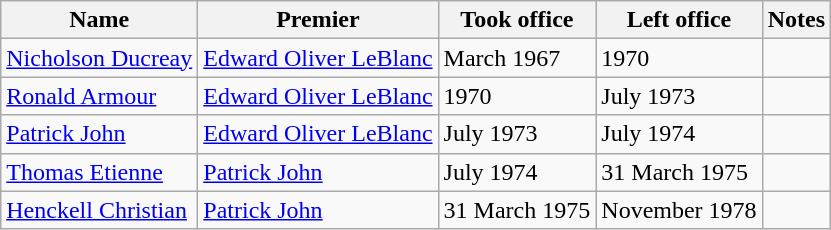<table class="wikitable">
<tr>
<th>Name</th>
<th>Premier</th>
<th>Took office</th>
<th>Left office</th>
<th>Notes</th>
</tr>
<tr>
<td><a href='#'>Nicholson Ducreay</a></td>
<td><a href='#'>Edward Oliver LeBlanc</a></td>
<td>March 1967</td>
<td>1970</td>
<td></td>
</tr>
<tr>
<td><a href='#'>Ronald Armour</a></td>
<td><a href='#'>Edward Oliver LeBlanc</a></td>
<td>1970</td>
<td>July 1973</td>
<td></td>
</tr>
<tr>
<td><a href='#'>Patrick John</a></td>
<td><a href='#'>Edward Oliver LeBlanc</a></td>
<td>July 1973</td>
<td>July 1974</td>
<td></td>
</tr>
<tr>
<td><a href='#'>Thomas Etienne</a></td>
<td><a href='#'>Patrick John</a></td>
<td>July 1974</td>
<td>31 March 1975</td>
<td></td>
</tr>
<tr>
<td><a href='#'>Henckell Christian</a></td>
<td><a href='#'>Patrick John</a></td>
<td>31 March 1975</td>
<td>November 1978</td>
<td></td>
</tr>
</table>
